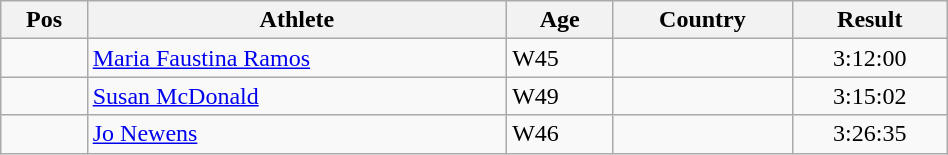<table class="wikitable"  style="text-align:center; width:50%;">
<tr>
<th>Pos</th>
<th>Athlete</th>
<th>Age</th>
<th>Country</th>
<th>Result</th>
</tr>
<tr>
<td align=center></td>
<td align=left><a href='#'>Maria Faustina Ramos</a></td>
<td align=left>W45</td>
<td align=left></td>
<td>3:12:00</td>
</tr>
<tr>
<td align=center></td>
<td align=left><a href='#'>Susan McDonald</a></td>
<td align=left>W49</td>
<td align=left></td>
<td>3:15:02</td>
</tr>
<tr>
<td align=center></td>
<td align=left><a href='#'>Jo Newens</a></td>
<td align=left>W46</td>
<td align=left></td>
<td>3:26:35</td>
</tr>
</table>
